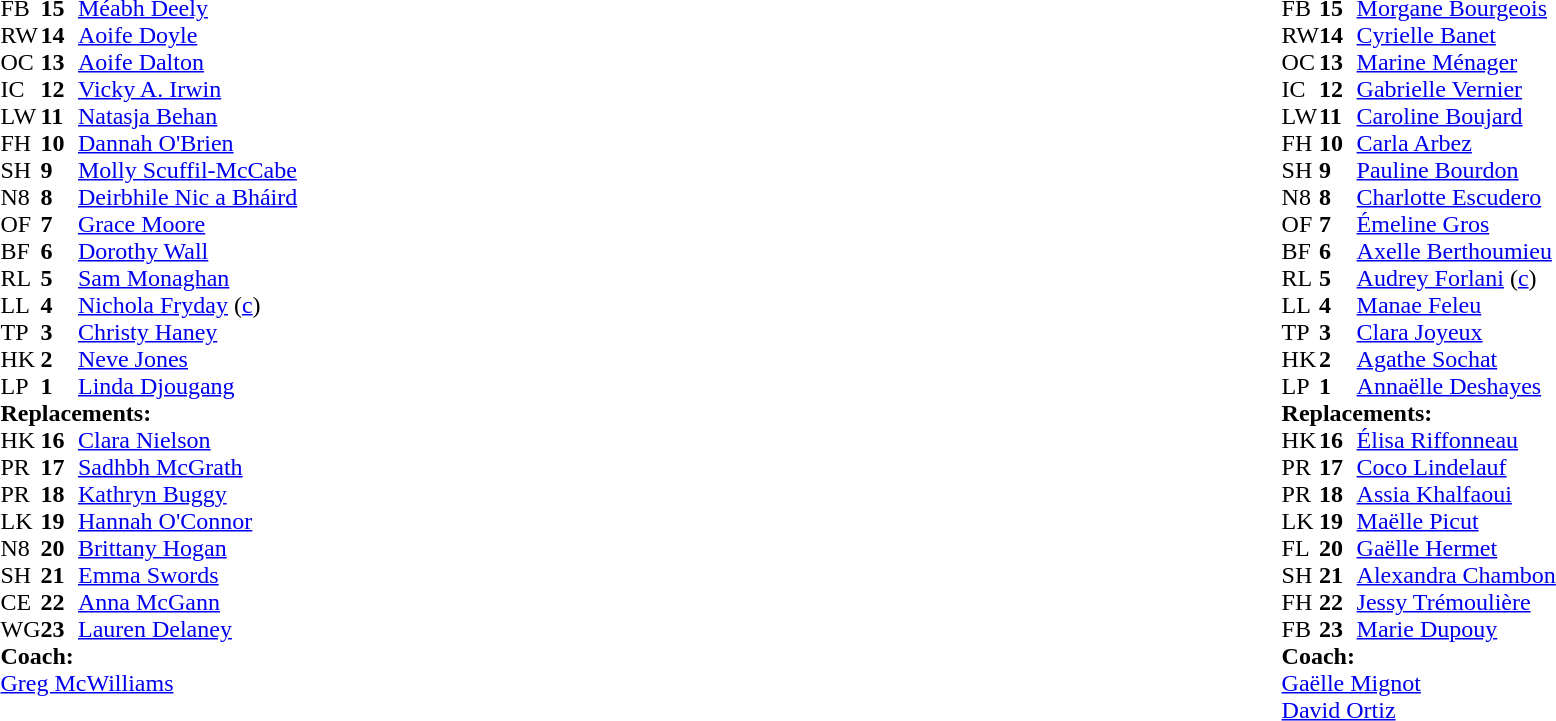<table style="width:100%">
<tr>
<td style="vertical-align:top; width:50%"><br><table cellspacing="0" cellpadding="0">
<tr>
<th width="25"></th>
<th width="25"></th>
</tr>
<tr>
<td>FB</td>
<td><strong>15</strong></td>
<td><a href='#'>Méabh Deely</a></td>
<td></td>
</tr>
<tr>
<td>RW</td>
<td><strong>14</strong></td>
<td><a href='#'>Aoife Doyle</a></td>
<td></td>
<td></td>
</tr>
<tr>
<td>OC</td>
<td><strong>13</strong></td>
<td><a href='#'>Aoife Dalton</a></td>
</tr>
<tr>
<td>IC</td>
<td><strong>12</strong></td>
<td><a href='#'>Vicky A. Irwin</a></td>
<td></td>
<td></td>
</tr>
<tr>
<td>LW</td>
<td><strong>11</strong></td>
<td><a href='#'>Natasja Behan</a></td>
</tr>
<tr>
<td>FH</td>
<td><strong>10</strong></td>
<td><a href='#'>Dannah O'Brien</a></td>
</tr>
<tr>
<td>SH</td>
<td><strong>9</strong></td>
<td><a href='#'>Molly Scuffil-McCabe</a></td>
<td></td>
<td></td>
</tr>
<tr>
<td>N8</td>
<td><strong>8</strong></td>
<td><a href='#'>Deirbhile Nic a Bháird</a></td>
</tr>
<tr>
<td>OF</td>
<td><strong>7</strong></td>
<td><a href='#'>Grace Moore</a></td>
<td></td>
<td></td>
</tr>
<tr>
<td>BF</td>
<td><strong>6</strong></td>
<td><a href='#'>Dorothy Wall</a></td>
</tr>
<tr>
<td>RL</td>
<td><strong>5</strong></td>
<td><a href='#'>Sam Monaghan</a></td>
</tr>
<tr>
<td>LL</td>
<td><strong>4</strong></td>
<td><a href='#'>Nichola Fryday</a> (<a href='#'>c</a>)</td>
<td></td>
<td></td>
</tr>
<tr>
<td>TP</td>
<td><strong>3</strong></td>
<td><a href='#'>Christy Haney</a></td>
<td></td>
<td></td>
</tr>
<tr>
<td>HK</td>
<td><strong>2</strong></td>
<td><a href='#'>Neve Jones</a></td>
<td></td>
<td></td>
</tr>
<tr>
<td>LP</td>
<td><strong>1</strong></td>
<td><a href='#'>Linda Djougang</a></td>
<td></td>
<td></td>
</tr>
<tr>
<td colspan=3><strong>Replacements:</strong></td>
</tr>
<tr>
<td>HK</td>
<td><strong>16</strong></td>
<td><a href='#'>Clara Nielson</a></td>
<td></td>
<td></td>
</tr>
<tr>
<td>PR</td>
<td><strong>17</strong></td>
<td><a href='#'>Sadhbh McGrath</a></td>
<td></td>
<td></td>
</tr>
<tr>
<td>PR</td>
<td><strong>18</strong></td>
<td><a href='#'>Kathryn Buggy</a></td>
<td></td>
<td></td>
</tr>
<tr>
<td>LK</td>
<td><strong>19</strong></td>
<td><a href='#'>Hannah O'Connor</a></td>
<td></td>
<td></td>
</tr>
<tr>
<td>N8</td>
<td><strong>20</strong></td>
<td><a href='#'>Brittany Hogan</a></td>
<td></td>
<td></td>
</tr>
<tr>
<td>SH</td>
<td><strong>21</strong></td>
<td><a href='#'>Emma Swords</a></td>
<td></td>
<td></td>
</tr>
<tr>
<td>CE</td>
<td><strong>22</strong></td>
<td><a href='#'>Anna McGann</a></td>
<td></td>
<td></td>
</tr>
<tr>
<td>WG</td>
<td><strong>23</strong></td>
<td><a href='#'>Lauren Delaney</a></td>
<td></td>
<td></td>
</tr>
<tr>
<td colspan=3><strong>Coach:</strong></td>
</tr>
<tr>
<td colspan="4"> <a href='#'>Greg McWilliams</a></td>
</tr>
</table>
</td>
<td style="vertical-align:top"></td>
<td style="vertical-align:top; width:50%"><br><table cellspacing="0" cellpadding="0" style="margin:auto">
<tr>
<th width="25"></th>
<th width="25"></th>
</tr>
<tr>
<td>FB</td>
<td><strong>15</strong></td>
<td><a href='#'>Morgane Bourgeois</a></td>
</tr>
<tr>
<td>RW</td>
<td><strong>14</strong></td>
<td><a href='#'>Cyrielle Banet</a></td>
</tr>
<tr>
<td>OC</td>
<td><strong>13</strong></td>
<td><a href='#'>Marine Ménager</a></td>
<td></td>
<td></td>
</tr>
<tr>
<td>IC</td>
<td><strong>12</strong></td>
<td><a href='#'>Gabrielle Vernier</a></td>
</tr>
<tr>
<td>LW</td>
<td><strong>11</strong></td>
<td><a href='#'>Caroline Boujard</a></td>
</tr>
<tr>
<td>FH</td>
<td><strong>10</strong></td>
<td><a href='#'>Carla Arbez</a></td>
<td></td>
<td></td>
</tr>
<tr>
<td>SH</td>
<td><strong>9</strong></td>
<td><a href='#'>Pauline Bourdon</a></td>
<td></td>
<td></td>
</tr>
<tr>
<td>N8</td>
<td><strong>8</strong></td>
<td><a href='#'>Charlotte Escudero</a></td>
</tr>
<tr>
<td>OF</td>
<td><strong>7</strong></td>
<td><a href='#'>Émeline Gros</a></td>
<td></td>
<td></td>
</tr>
<tr>
<td>BF</td>
<td><strong>6</strong></td>
<td><a href='#'>Axelle Berthoumieu</a></td>
<td></td>
<td></td>
</tr>
<tr>
<td>RL</td>
<td><strong>5</strong></td>
<td><a href='#'>Audrey Forlani</a> (<a href='#'>c</a>)</td>
<td></td>
<td></td>
</tr>
<tr>
<td>LL</td>
<td><strong>4</strong></td>
<td><a href='#'>Manae Feleu</a></td>
</tr>
<tr>
<td>TP</td>
<td><strong>3</strong></td>
<td><a href='#'>Clara Joyeux</a></td>
<td></td>
<td></td>
</tr>
<tr>
<td>HK</td>
<td><strong>2</strong></td>
<td><a href='#'>Agathe Sochat</a></td>
<td></td>
<td></td>
</tr>
<tr>
<td>LP</td>
<td><strong>1</strong></td>
<td><a href='#'>Annaëlle Deshayes</a></td>
<td></td>
</tr>
<tr>
<td colspan=3><strong>Replacements:</strong></td>
</tr>
<tr>
<td>HK</td>
<td><strong>16</strong></td>
<td><a href='#'>Élisa Riffonneau</a></td>
<td></td>
<td></td>
</tr>
<tr>
<td>PR</td>
<td><strong>17</strong></td>
<td><a href='#'>Coco Lindelauf</a></td>
<td></td>
<td></td>
</tr>
<tr>
<td>PR</td>
<td><strong>18</strong></td>
<td><a href='#'>Assia Khalfaoui</a></td>
<td></td>
<td></td>
</tr>
<tr>
<td>LK</td>
<td><strong>19</strong></td>
<td><a href='#'>Maëlle Picut</a></td>
<td></td>
<td></td>
</tr>
<tr>
<td>FL</td>
<td><strong>20</strong></td>
<td><a href='#'>Gaëlle Hermet</a></td>
<td></td>
<td></td>
</tr>
<tr>
<td>SH</td>
<td><strong>21</strong></td>
<td><a href='#'>Alexandra Chambon</a></td>
<td></td>
<td></td>
</tr>
<tr>
<td>FH</td>
<td><strong>22</strong></td>
<td><a href='#'>Jessy Trémoulière</a></td>
<td></td>
<td></td>
</tr>
<tr>
<td>FB</td>
<td><strong>23</strong></td>
<td><a href='#'>Marie Dupouy</a></td>
<td></td>
<td></td>
</tr>
<tr>
<td colspan=3><strong>Coach:</strong></td>
</tr>
<tr>
<td colspan="4"> <a href='#'>Gaëlle Mignot</a><br> <a href='#'>David Ortiz</a></td>
</tr>
</table>
</td>
</tr>
</table>
